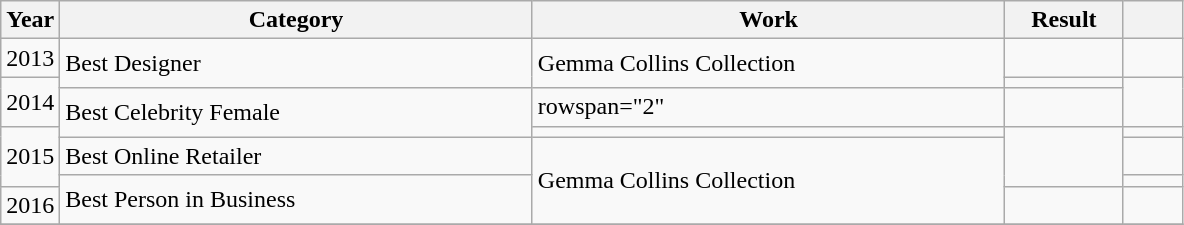<table class= "wikitable sortable">
<tr>
<th scope="col" style="width:5%;">Year</th>
<th scope="col" style="width:40%;">Category</th>
<th scope="col" style="width:40%;">Work</th>
<th scope="col" style="width:10%;">Result</th>
<th scope="col" style="width:5%;"></th>
</tr>
<tr>
<td scope="row">2013</td>
<td rowspan="2">Best Designer</td>
<td rowspan="2">Gemma Collins Collection</td>
<td></td>
<td style="text-align:center;"></td>
</tr>
<tr>
<td scope="row" rowspan="2">2014</td>
<td></td>
<td style="text-align:center;" rowspan="2"></td>
</tr>
<tr>
<td rowspan="2">Best Celebrity Female</td>
<td>rowspan="2" </td>
<td></td>
</tr>
<tr>
<td scope="row" rowspan="3">2015</td>
<td></td>
<td style="text-align:center;" rowspan="3"></td>
</tr>
<tr>
<td>Best Online Retailer</td>
<td rowspan="3">Gemma Collins Collection</td>
<td></td>
</tr>
<tr>
<td rowspan="2">Best Person in Business</td>
<td></td>
</tr>
<tr>
<td scope="row">2016</td>
<td></td>
<td style="text-align:center;"></td>
</tr>
<tr>
</tr>
</table>
